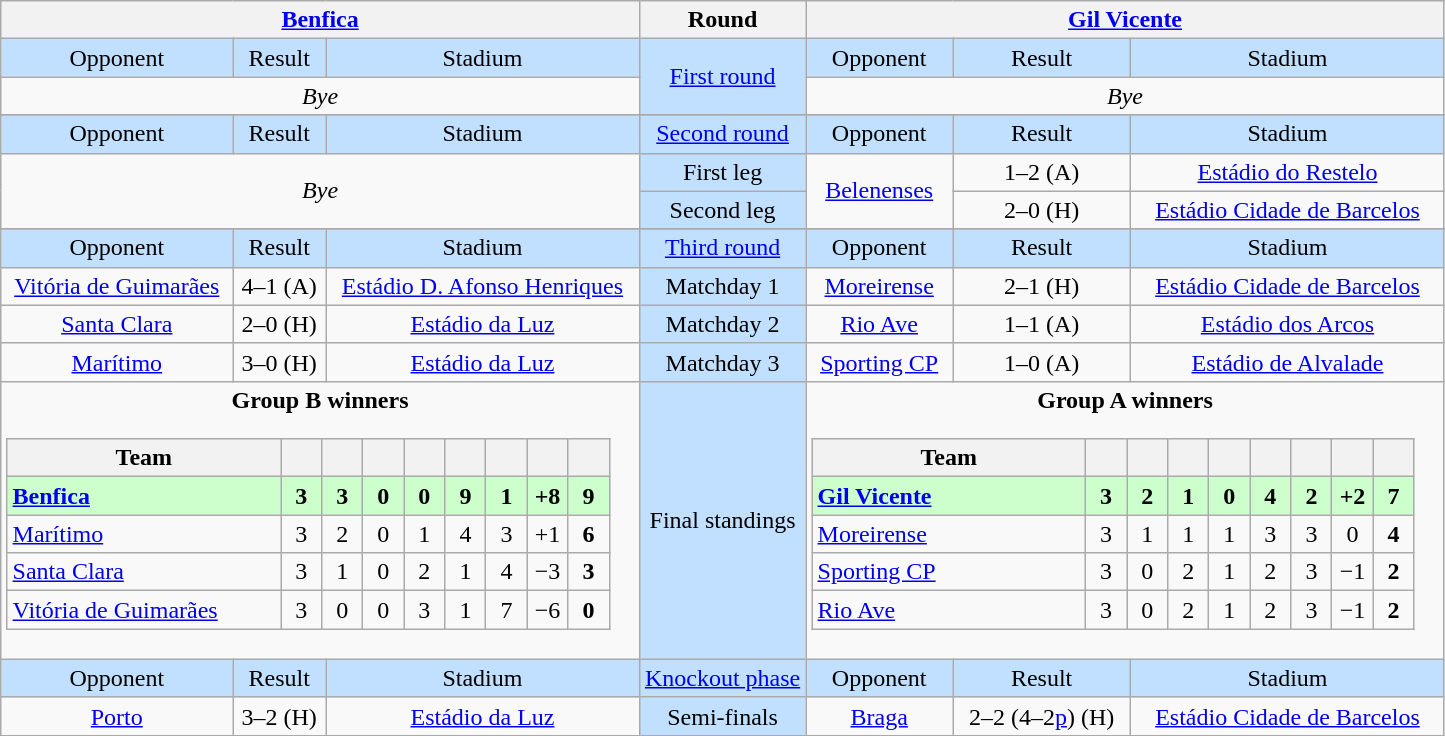<table class="wikitable" style="text-align:center">
<tr>
<th colspan=3><a href='#'>Benfica</a></th>
<th>Round</th>
<th colspan=3><a href='#'>Gil Vicente</a></th>
</tr>
<tr style="background:#c1e0ff">
<td>Opponent</td>
<td>Result</td>
<td>Stadium</td>
<td rowspan=2><a href='#'>First round</a></td>
<td>Opponent</td>
<td>Result</td>
<td>Stadium</td>
</tr>
<tr>
<td colspan=3><em>Bye</em></td>
<td colspan=3><em>Bye</em></td>
</tr>
<tr>
</tr>
<tr style="background:#c1e0ff">
<td>Opponent</td>
<td>Result</td>
<td>Stadium</td>
<td><a href='#'>Second round</a></td>
<td>Opponent</td>
<td>Result</td>
<td>Stadium</td>
</tr>
<tr>
<td rowspan=2 colspan=3><em>Bye</em></td>
<td style="background:#c1e0ff">First leg</td>
<td rowspan=2><a href='#'>Belenenses</a></td>
<td>1–2 (A)</td>
<td><a href='#'>Estádio do Restelo</a></td>
</tr>
<tr>
<td style="background:#c1e0ff">Second leg</td>
<td>2–0 (H)</td>
<td><a href='#'>Estádio Cidade de Barcelos</a></td>
</tr>
<tr>
</tr>
<tr style="background:#c1e0ff">
<td>Opponent</td>
<td>Result</td>
<td>Stadium</td>
<td><a href='#'>Third round</a></td>
<td>Opponent</td>
<td>Result</td>
<td>Stadium</td>
</tr>
<tr>
<td><a href='#'>Vitória de Guimarães</a></td>
<td>4–1 (A)</td>
<td><a href='#'>Estádio D. Afonso Henriques</a></td>
<td style="background:#c1e0ff">Matchday 1</td>
<td><a href='#'>Moreirense</a></td>
<td>2–1 (H)</td>
<td><a href='#'>Estádio Cidade de Barcelos</a></td>
</tr>
<tr>
<td><a href='#'>Santa Clara</a></td>
<td>2–0 (H)</td>
<td><a href='#'>Estádio da Luz</a></td>
<td style="background:#c1e0ff">Matchday 2</td>
<td><a href='#'>Rio Ave</a></td>
<td>1–1 (A)</td>
<td><a href='#'>Estádio dos Arcos</a></td>
</tr>
<tr>
<td><a href='#'>Marítimo</a></td>
<td>3–0 (H)</td>
<td><a href='#'>Estádio da Luz</a></td>
<td style="background:#c1e0ff">Matchday 3</td>
<td><a href='#'>Sporting CP</a></td>
<td>1–0 (A)</td>
<td><a href='#'>Estádio de Alvalade</a></td>
</tr>
<tr>
<td colspan=3 valign=top><strong>Group B winners</strong><br><table class="wikitable" style="text-align: center">
<tr>
<th width=175>Team</th>
<th width=20></th>
<th width=20></th>
<th width=20></th>
<th width=20></th>
<th width=20></th>
<th width=20></th>
<th width=20></th>
<th width=20></th>
</tr>
<tr style="background:#cfc">
<td align="left"><strong><a href='#'>Benfica</a></strong></td>
<td><strong>3</strong></td>
<td><strong>3</strong></td>
<td><strong>0</strong></td>
<td><strong>0</strong></td>
<td><strong>9</strong></td>
<td><strong>1</strong></td>
<td><strong>+8</strong></td>
<td><strong>9</strong></td>
</tr>
<tr>
<td align="left"><a href='#'>Marítimo</a></td>
<td>3</td>
<td>2</td>
<td>0</td>
<td>1</td>
<td>4</td>
<td>3</td>
<td>+1</td>
<td><strong>6</strong></td>
</tr>
<tr>
<td align="left"><a href='#'>Santa Clara</a></td>
<td>3</td>
<td>1</td>
<td>0</td>
<td>2</td>
<td>1</td>
<td>4</td>
<td>−3</td>
<td><strong>3</strong></td>
</tr>
<tr>
<td align="left"><a href='#'>Vitória de Guimarães</a></td>
<td>3</td>
<td>0</td>
<td>0</td>
<td>3</td>
<td>1</td>
<td>7</td>
<td>−6</td>
<td><strong>0</strong></td>
</tr>
</table>
</td>
<td style="background:#c1e0ff">Final standings</td>
<td colspan=3 valign=top><strong>Group A winners</strong><br><table class="wikitable" style="text-align: center">
<tr>
<th width=175>Team</th>
<th width=20></th>
<th width=20></th>
<th width=20></th>
<th width=20></th>
<th width=20></th>
<th width=20></th>
<th width=20></th>
<th width=20></th>
</tr>
<tr style="background:#cfc">
<td align="left"><strong><a href='#'>Gil Vicente</a></strong></td>
<td><strong>3</strong></td>
<td><strong>2</strong></td>
<td><strong>1</strong></td>
<td><strong>0</strong></td>
<td><strong>4</strong></td>
<td><strong>2</strong></td>
<td><strong>+2</strong></td>
<td><strong>7</strong></td>
</tr>
<tr>
<td align="left"><a href='#'>Moreirense</a></td>
<td>3</td>
<td>1</td>
<td>1</td>
<td>1</td>
<td>3</td>
<td>3</td>
<td>0</td>
<td><strong>4</strong></td>
</tr>
<tr>
<td align="left"><a href='#'>Sporting CP</a></td>
<td>3</td>
<td>0</td>
<td>2</td>
<td>1</td>
<td>2</td>
<td>3</td>
<td>−1</td>
<td><strong>2</strong></td>
</tr>
<tr>
<td align="left"><a href='#'>Rio Ave</a></td>
<td>3</td>
<td>0</td>
<td>2</td>
<td>1</td>
<td>2</td>
<td>3</td>
<td>−1</td>
<td><strong>2</strong></td>
</tr>
</table>
</td>
</tr>
<tr style="background:#c1e0ff">
<td>Opponent</td>
<td>Result</td>
<td>Stadium</td>
<td><a href='#'>Knockout phase</a></td>
<td>Opponent</td>
<td>Result</td>
<td>Stadium</td>
</tr>
<tr>
<td><a href='#'>Porto</a></td>
<td>3–2 (H)</td>
<td><a href='#'>Estádio da Luz</a></td>
<td style="background:#c1e0ff">Semi-finals</td>
<td><a href='#'>Braga</a></td>
<td>2–2 (4–2<a href='#'>p</a>) (H)</td>
<td><a href='#'>Estádio Cidade de Barcelos</a></td>
</tr>
</table>
